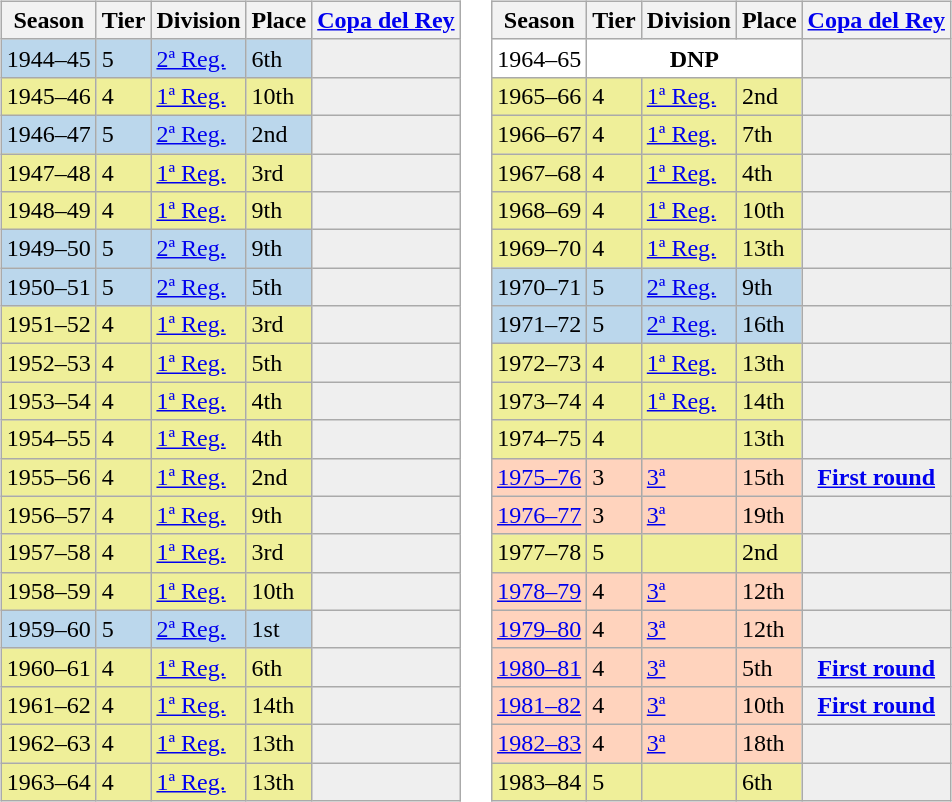<table>
<tr>
<td valign="top" width=0%><br><table class="wikitable">
<tr style="background:#f0f6fa;">
<th>Season</th>
<th>Tier</th>
<th>Division</th>
<th>Place</th>
<th><a href='#'>Copa del Rey</a></th>
</tr>
<tr>
<td style="background:#BBD7EC;">1944–45</td>
<td style="background:#BBD7EC;">5</td>
<td style="background:#BBD7EC;"><a href='#'>2ª Reg.</a></td>
<td style="background:#BBD7EC;">6th</td>
<th style="background:#efefef;"></th>
</tr>
<tr>
<td style="background:#EFEF99;">1945–46</td>
<td style="background:#EFEF99;">4</td>
<td style="background:#EFEF99;"><a href='#'>1ª Reg.</a></td>
<td style="background:#EFEF99;">10th</td>
<th style="background:#efefef;"></th>
</tr>
<tr>
<td style="background:#BBD7EC;">1946–47</td>
<td style="background:#BBD7EC;">5</td>
<td style="background:#BBD7EC;"><a href='#'>2ª Reg.</a></td>
<td style="background:#BBD7EC;">2nd</td>
<th style="background:#efefef;"></th>
</tr>
<tr>
<td style="background:#EFEF99;">1947–48</td>
<td style="background:#EFEF99;">4</td>
<td style="background:#EFEF99;"><a href='#'>1ª Reg.</a></td>
<td style="background:#EFEF99;">3rd</td>
<th style="background:#efefef;"></th>
</tr>
<tr>
<td style="background:#EFEF99;">1948–49</td>
<td style="background:#EFEF99;">4</td>
<td style="background:#EFEF99;"><a href='#'>1ª Reg.</a></td>
<td style="background:#EFEF99;">9th</td>
<th style="background:#efefef;"></th>
</tr>
<tr>
<td style="background:#BBD7EC;">1949–50</td>
<td style="background:#BBD7EC;">5</td>
<td style="background:#BBD7EC;"><a href='#'>2ª Reg.</a></td>
<td style="background:#BBD7EC;">9th</td>
<th style="background:#efefef;"></th>
</tr>
<tr>
<td style="background:#BBD7EC;">1950–51</td>
<td style="background:#BBD7EC;">5</td>
<td style="background:#BBD7EC;"><a href='#'>2ª Reg.</a></td>
<td style="background:#BBD7EC;">5th</td>
<th style="background:#efefef;"></th>
</tr>
<tr>
<td style="background:#EFEF99;">1951–52</td>
<td style="background:#EFEF99;">4</td>
<td style="background:#EFEF99;"><a href='#'>1ª Reg.</a></td>
<td style="background:#EFEF99;">3rd</td>
<th style="background:#efefef;"></th>
</tr>
<tr>
<td style="background:#EFEF99;">1952–53</td>
<td style="background:#EFEF99;">4</td>
<td style="background:#EFEF99;"><a href='#'>1ª Reg.</a></td>
<td style="background:#EFEF99;">5th</td>
<th style="background:#efefef;"></th>
</tr>
<tr>
<td style="background:#EFEF99;">1953–54</td>
<td style="background:#EFEF99;">4</td>
<td style="background:#EFEF99;"><a href='#'>1ª Reg.</a></td>
<td style="background:#EFEF99;">4th</td>
<th style="background:#efefef;"></th>
</tr>
<tr>
<td style="background:#EFEF99;">1954–55</td>
<td style="background:#EFEF99;">4</td>
<td style="background:#EFEF99;"><a href='#'>1ª Reg.</a></td>
<td style="background:#EFEF99;">4th</td>
<th style="background:#efefef;"></th>
</tr>
<tr>
<td style="background:#EFEF99;">1955–56</td>
<td style="background:#EFEF99;">4</td>
<td style="background:#EFEF99;"><a href='#'>1ª Reg.</a></td>
<td style="background:#EFEF99;">2nd</td>
<th style="background:#efefef;"></th>
</tr>
<tr>
<td style="background:#EFEF99;">1956–57</td>
<td style="background:#EFEF99;">4</td>
<td style="background:#EFEF99;"><a href='#'>1ª Reg.</a></td>
<td style="background:#EFEF99;">9th</td>
<th style="background:#efefef;"></th>
</tr>
<tr>
<td style="background:#EFEF99;">1957–58</td>
<td style="background:#EFEF99;">4</td>
<td style="background:#EFEF99;"><a href='#'>1ª Reg.</a></td>
<td style="background:#EFEF99;">3rd</td>
<th style="background:#efefef;"></th>
</tr>
<tr>
<td style="background:#EFEF99;">1958–59</td>
<td style="background:#EFEF99;">4</td>
<td style="background:#EFEF99;"><a href='#'>1ª Reg.</a></td>
<td style="background:#EFEF99;">10th</td>
<th style="background:#efefef;"></th>
</tr>
<tr>
<td style="background:#BBD7EC;">1959–60</td>
<td style="background:#BBD7EC;">5</td>
<td style="background:#BBD7EC;"><a href='#'>2ª Reg.</a></td>
<td style="background:#BBD7EC;">1st</td>
<th style="background:#efefef;"></th>
</tr>
<tr>
<td style="background:#EFEF99;">1960–61</td>
<td style="background:#EFEF99;">4</td>
<td style="background:#EFEF99;"><a href='#'>1ª Reg.</a></td>
<td style="background:#EFEF99;">6th</td>
<th style="background:#efefef;"></th>
</tr>
<tr>
<td style="background:#EFEF99;">1961–62</td>
<td style="background:#EFEF99;">4</td>
<td style="background:#EFEF99;"><a href='#'>1ª Reg.</a></td>
<td style="background:#EFEF99;">14th</td>
<th style="background:#efefef;"></th>
</tr>
<tr>
<td style="background:#EFEF99;">1962–63</td>
<td style="background:#EFEF99;">4</td>
<td style="background:#EFEF99;"><a href='#'>1ª Reg.</a></td>
<td style="background:#EFEF99;">13th</td>
<th style="background:#efefef;"></th>
</tr>
<tr>
<td style="background:#EFEF99;">1963–64</td>
<td style="background:#EFEF99;">4</td>
<td style="background:#EFEF99;"><a href='#'>1ª Reg.</a></td>
<td style="background:#EFEF99;">13th</td>
<th style="background:#efefef;"></th>
</tr>
</table>
</td>
<td valign="top" width=0%><br><table class="wikitable">
<tr style="background:#f0f6fa;">
<th>Season</th>
<th>Tier</th>
<th>Division</th>
<th>Place</th>
<th><a href='#'>Copa del Rey</a></th>
</tr>
<tr>
<td style="background:#FFFFFF;">1964–65</td>
<th style="background:#FFFFFF;" colspan="3">DNP</th>
<th style="background:#efefef;"></th>
</tr>
<tr>
<td style="background:#EFEF99;">1965–66</td>
<td style="background:#EFEF99;">4</td>
<td style="background:#EFEF99;"><a href='#'>1ª Reg.</a></td>
<td style="background:#EFEF99;">2nd</td>
<th style="background:#efefef;"></th>
</tr>
<tr>
<td style="background:#EFEF99;">1966–67</td>
<td style="background:#EFEF99;">4</td>
<td style="background:#EFEF99;"><a href='#'>1ª Reg.</a></td>
<td style="background:#EFEF99;">7th</td>
<th style="background:#efefef;"></th>
</tr>
<tr>
<td style="background:#EFEF99;">1967–68</td>
<td style="background:#EFEF99;">4</td>
<td style="background:#EFEF99;"><a href='#'>1ª Reg.</a></td>
<td style="background:#EFEF99;">4th</td>
<th style="background:#efefef;"></th>
</tr>
<tr>
<td style="background:#EFEF99;">1968–69</td>
<td style="background:#EFEF99;">4</td>
<td style="background:#EFEF99;"><a href='#'>1ª Reg.</a></td>
<td style="background:#EFEF99;">10th</td>
<th style="background:#efefef;"></th>
</tr>
<tr>
<td style="background:#EFEF99;">1969–70</td>
<td style="background:#EFEF99;">4</td>
<td style="background:#EFEF99;"><a href='#'>1ª Reg.</a></td>
<td style="background:#EFEF99;">13th</td>
<th style="background:#efefef;"></th>
</tr>
<tr>
<td style="background:#BBD7EC;">1970–71</td>
<td style="background:#BBD7EC;">5</td>
<td style="background:#BBD7EC;"><a href='#'>2ª Reg.</a></td>
<td style="background:#BBD7EC;">9th</td>
<th style="background:#efefef;"></th>
</tr>
<tr>
<td style="background:#BBD7EC;">1971–72</td>
<td style="background:#BBD7EC;">5</td>
<td style="background:#BBD7EC;"><a href='#'>2ª Reg.</a></td>
<td style="background:#BBD7EC;">16th</td>
<th style="background:#efefef;"></th>
</tr>
<tr>
<td style="background:#EFEF99;">1972–73</td>
<td style="background:#EFEF99;">4</td>
<td style="background:#EFEF99;"><a href='#'>1ª Reg.</a></td>
<td style="background:#EFEF99;">13th</td>
<th style="background:#efefef;"></th>
</tr>
<tr>
<td style="background:#EFEF99;">1973–74</td>
<td style="background:#EFEF99;">4</td>
<td style="background:#EFEF99;"><a href='#'>1ª Reg.</a></td>
<td style="background:#EFEF99;">14th</td>
<th style="background:#efefef;"></th>
</tr>
<tr>
<td style="background:#EFEF99;">1974–75</td>
<td style="background:#EFEF99;">4</td>
<td style="background:#EFEF99;"></td>
<td style="background:#EFEF99;">13th</td>
<th style="background:#efefef;"></th>
</tr>
<tr>
<td style="background:#FFD3BD;"><a href='#'>1975–76</a></td>
<td style="background:#FFD3BD;">3</td>
<td style="background:#FFD3BD;"><a href='#'>3ª</a></td>
<td style="background:#FFD3BD;">15th</td>
<th style="background:#efefef;"><a href='#'>First round</a></th>
</tr>
<tr>
<td style="background:#FFD3BD;"><a href='#'>1976–77</a></td>
<td style="background:#FFD3BD;">3</td>
<td style="background:#FFD3BD;"><a href='#'>3ª</a></td>
<td style="background:#FFD3BD;">19th</td>
<td style="background:#efefef;"></td>
</tr>
<tr>
<td style="background:#EFEF99;">1977–78</td>
<td style="background:#EFEF99;">5</td>
<td style="background:#EFEF99;"></td>
<td style="background:#EFEF99;">2nd</td>
<th style="background:#efefef;"></th>
</tr>
<tr>
<td style="background:#FFD3BD;"><a href='#'>1978–79</a></td>
<td style="background:#FFD3BD;">4</td>
<td style="background:#FFD3BD;"><a href='#'>3ª</a></td>
<td style="background:#FFD3BD;">12th</td>
<th style="background:#efefef;"></th>
</tr>
<tr>
<td style="background:#FFD3BD;"><a href='#'>1979–80</a></td>
<td style="background:#FFD3BD;">4</td>
<td style="background:#FFD3BD;"><a href='#'>3ª</a></td>
<td style="background:#FFD3BD;">12th</td>
<th style="background:#efefef;"></th>
</tr>
<tr>
<td style="background:#FFD3BD;"><a href='#'>1980–81</a></td>
<td style="background:#FFD3BD;">4</td>
<td style="background:#FFD3BD;"><a href='#'>3ª</a></td>
<td style="background:#FFD3BD;">5th</td>
<th style="background:#efefef;"><a href='#'>First round</a></th>
</tr>
<tr>
<td style="background:#FFD3BD;"><a href='#'>1981–82</a></td>
<td style="background:#FFD3BD;">4</td>
<td style="background:#FFD3BD;"><a href='#'>3ª</a></td>
<td style="background:#FFD3BD;">10th</td>
<th style="background:#efefef;"><a href='#'>First round</a></th>
</tr>
<tr>
<td style="background:#FFD3BD;"><a href='#'>1982–83</a></td>
<td style="background:#FFD3BD;">4</td>
<td style="background:#FFD3BD;"><a href='#'>3ª</a></td>
<td style="background:#FFD3BD;">18th</td>
<td style="background:#efefef;"></td>
</tr>
<tr>
<td style="background:#EFEF99;">1983–84</td>
<td style="background:#EFEF99;">5</td>
<td style="background:#EFEF99;"></td>
<td style="background:#EFEF99;">6th</td>
<th style="background:#efefef;"></th>
</tr>
</table>
</td>
</tr>
</table>
